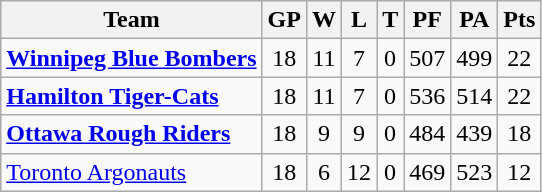<table class="wikitable" style="float:left; margin-right:1em">
<tr>
<th>Team</th>
<th>GP</th>
<th>W</th>
<th>L</th>
<th>T</th>
<th>PF</th>
<th>PA</th>
<th>Pts</th>
</tr>
<tr align="center">
<td align="left"><strong><a href='#'>Winnipeg Blue Bombers</a></strong></td>
<td>18</td>
<td>11</td>
<td>7</td>
<td>0</td>
<td>507</td>
<td>499</td>
<td>22</td>
</tr>
<tr align="center">
<td align="left"><strong><a href='#'>Hamilton Tiger-Cats</a></strong></td>
<td>18</td>
<td>11</td>
<td>7</td>
<td>0</td>
<td>536</td>
<td>514</td>
<td>22</td>
</tr>
<tr align="center">
<td align="left"><strong><a href='#'>Ottawa Rough Riders</a></strong></td>
<td>18</td>
<td>9</td>
<td>9</td>
<td>0</td>
<td>484</td>
<td>439</td>
<td>18</td>
</tr>
<tr align="center">
<td align="left"><a href='#'>Toronto Argonauts</a></td>
<td>18</td>
<td>6</td>
<td>12</td>
<td>0</td>
<td>469</td>
<td>523</td>
<td>12</td>
</tr>
</table>
